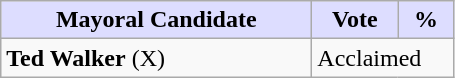<table class="wikitable">
<tr>
<th style="background:#ddf; width:200px;">Mayoral Candidate</th>
<th style="background:#ddf; width:50px;">Vote</th>
<th style="background:#ddf; width:30px;">%</th>
</tr>
<tr>
<td><strong>Ted Walker</strong> (X)</td>
<td colspan="2">Acclaimed</td>
</tr>
</table>
